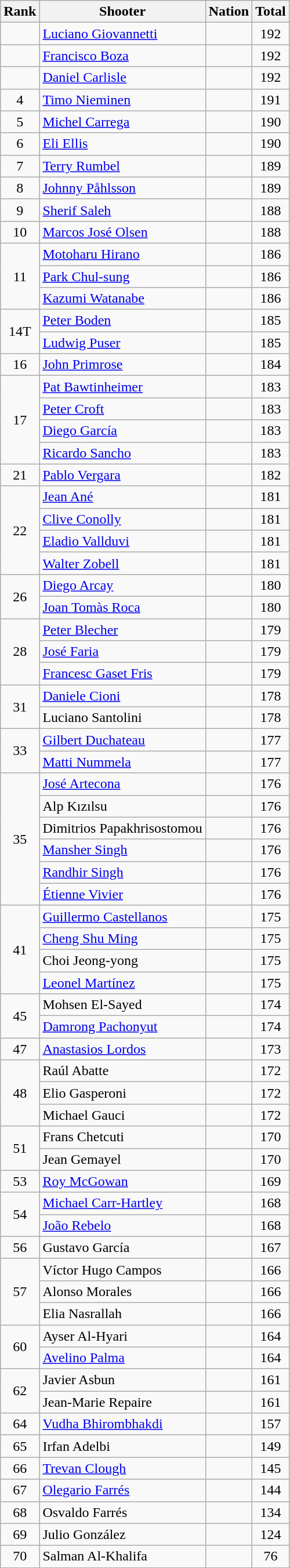<table class="wikitable sortable" style="text-align:center">
<tr>
<th>Rank</th>
<th>Shooter</th>
<th>Nation</th>
<th>Total</th>
</tr>
<tr>
<td></td>
<td align=left><a href='#'>Luciano Giovannetti</a></td>
<td align=left></td>
<td>192</td>
</tr>
<tr>
<td></td>
<td align=left><a href='#'>Francisco Boza</a></td>
<td align=left></td>
<td>192</td>
</tr>
<tr>
<td></td>
<td align=left><a href='#'>Daniel Carlisle</a></td>
<td align=left></td>
<td>192</td>
</tr>
<tr>
<td>4</td>
<td align=left><a href='#'>Timo Nieminen</a></td>
<td align=left></td>
<td>191</td>
</tr>
<tr>
<td>5</td>
<td align=left><a href='#'>Michel Carrega</a></td>
<td align=left></td>
<td>190</td>
</tr>
<tr>
<td>6</td>
<td align=left><a href='#'>Eli Ellis</a></td>
<td align=left></td>
<td>190</td>
</tr>
<tr>
<td>7</td>
<td align=left><a href='#'>Terry Rumbel</a></td>
<td align=left></td>
<td>189</td>
</tr>
<tr>
<td>8</td>
<td align=left><a href='#'>Johnny Påhlsson</a></td>
<td align=left></td>
<td>189</td>
</tr>
<tr>
<td>9</td>
<td align=left><a href='#'>Sherif Saleh</a></td>
<td align=left></td>
<td>188</td>
</tr>
<tr>
<td>10</td>
<td align=left><a href='#'>Marcos José Olsen</a></td>
<td align=left></td>
<td>188</td>
</tr>
<tr>
<td rowspan=3>11</td>
<td align=left><a href='#'>Motoharu Hirano</a></td>
<td align=left></td>
<td>186</td>
</tr>
<tr>
<td align=left><a href='#'>Park Chul-sung</a></td>
<td align=left></td>
<td>186</td>
</tr>
<tr>
<td align=left><a href='#'>Kazumi Watanabe</a></td>
<td align=left></td>
<td>186</td>
</tr>
<tr>
<td rowspan=2>14T</td>
<td align=left><a href='#'>Peter Boden</a></td>
<td align=left></td>
<td>185</td>
</tr>
<tr>
<td align=left><a href='#'>Ludwig Puser</a></td>
<td align=left></td>
<td>185</td>
</tr>
<tr>
<td>16</td>
<td align=left><a href='#'>John Primrose</a></td>
<td align=left></td>
<td>184</td>
</tr>
<tr>
<td rowspan=4>17</td>
<td align=left><a href='#'>Pat Bawtinheimer</a></td>
<td align=left></td>
<td>183</td>
</tr>
<tr>
<td align=left><a href='#'>Peter Croft</a></td>
<td align=left></td>
<td>183</td>
</tr>
<tr>
<td align=left><a href='#'>Diego García</a></td>
<td align=left></td>
<td>183</td>
</tr>
<tr>
<td align=left><a href='#'>Ricardo Sancho</a></td>
<td align=left></td>
<td>183</td>
</tr>
<tr>
<td>21</td>
<td align=left><a href='#'>Pablo Vergara</a></td>
<td align=left></td>
<td>182</td>
</tr>
<tr>
<td rowspan=4>22</td>
<td align=left><a href='#'>Jean Ané</a></td>
<td align=left></td>
<td>181</td>
</tr>
<tr>
<td align=left><a href='#'>Clive Conolly</a></td>
<td align=left></td>
<td>181</td>
</tr>
<tr>
<td align=left><a href='#'>Eladio Vallduvi</a></td>
<td align=left></td>
<td>181</td>
</tr>
<tr>
<td align=left><a href='#'>Walter Zobell</a></td>
<td align=left></td>
<td>181</td>
</tr>
<tr>
<td rowspan=2>26</td>
<td align=left><a href='#'>Diego Arcay</a></td>
<td align=left></td>
<td>180</td>
</tr>
<tr>
<td align=left><a href='#'>Joan Tomàs Roca</a></td>
<td align=left></td>
<td>180</td>
</tr>
<tr>
<td rowspan=3>28</td>
<td align=left><a href='#'>Peter Blecher</a></td>
<td align=left></td>
<td>179</td>
</tr>
<tr>
<td align=left><a href='#'>José Faria</a></td>
<td align=left></td>
<td>179</td>
</tr>
<tr>
<td align=left><a href='#'>Francesc Gaset Fris</a></td>
<td align=left></td>
<td>179</td>
</tr>
<tr>
<td rowspan=2>31</td>
<td align=left><a href='#'>Daniele Cioni</a></td>
<td align=left></td>
<td>178</td>
</tr>
<tr>
<td align=left>Luciano Santolini</td>
<td align=left></td>
<td>178</td>
</tr>
<tr>
<td rowspan=2>33</td>
<td align=left><a href='#'>Gilbert Duchateau</a></td>
<td align=left></td>
<td>177</td>
</tr>
<tr>
<td align=left><a href='#'>Matti Nummela</a></td>
<td align=left></td>
<td>177</td>
</tr>
<tr>
<td rowspan=6>35</td>
<td align=left><a href='#'>José Artecona</a></td>
<td align=left></td>
<td>176</td>
</tr>
<tr>
<td align=left>Alp Kızılsu</td>
<td align=left></td>
<td>176</td>
</tr>
<tr>
<td align=left>Dimitrios Papakhrisostomou</td>
<td align=left></td>
<td>176</td>
</tr>
<tr>
<td align=left><a href='#'>Mansher Singh</a></td>
<td align=left></td>
<td>176</td>
</tr>
<tr>
<td align=left><a href='#'>Randhir Singh</a></td>
<td align=left></td>
<td>176</td>
</tr>
<tr>
<td align=left><a href='#'>Étienne Vivier</a></td>
<td align=left></td>
<td>176</td>
</tr>
<tr>
<td rowspan=4>41</td>
<td align=left><a href='#'>Guillermo Castellanos</a></td>
<td align=left></td>
<td>175</td>
</tr>
<tr>
<td align=left><a href='#'>Cheng Shu Ming</a></td>
<td align=left></td>
<td>175</td>
</tr>
<tr>
<td align=left>Choi Jeong-yong</td>
<td align=left></td>
<td>175</td>
</tr>
<tr>
<td align=left><a href='#'>Leonel Martínez</a></td>
<td align=left></td>
<td>175</td>
</tr>
<tr>
<td rowspan=2>45</td>
<td align=left>Mohsen El-Sayed</td>
<td align=left></td>
<td>174</td>
</tr>
<tr>
<td align=left><a href='#'>Damrong Pachonyut</a></td>
<td align=left></td>
<td>174</td>
</tr>
<tr>
<td>47</td>
<td align=left><a href='#'>Anastasios Lordos</a></td>
<td align=left></td>
<td>173</td>
</tr>
<tr>
<td rowspan=3>48</td>
<td align=left>Raúl Abatte</td>
<td align=left></td>
<td>172</td>
</tr>
<tr>
<td align=left>Elio Gasperoni</td>
<td align=left></td>
<td>172</td>
</tr>
<tr>
<td align=left>Michael Gauci</td>
<td align=left></td>
<td>172</td>
</tr>
<tr>
<td rowspan=2>51</td>
<td align=left>Frans Chetcuti</td>
<td align=left></td>
<td>170</td>
</tr>
<tr>
<td align=left>Jean Gemayel</td>
<td align=left></td>
<td>170</td>
</tr>
<tr>
<td>53</td>
<td align=left><a href='#'>Roy McGowan</a></td>
<td align=left></td>
<td>169</td>
</tr>
<tr>
<td rowspan=2>54</td>
<td align=left><a href='#'>Michael Carr-Hartley</a></td>
<td align=left></td>
<td>168</td>
</tr>
<tr>
<td align=left><a href='#'>João Rebelo</a></td>
<td align=left></td>
<td>168</td>
</tr>
<tr>
<td>56</td>
<td align=left>Gustavo García</td>
<td align=left></td>
<td>167</td>
</tr>
<tr>
<td rowspan=3>57</td>
<td align=left>Víctor Hugo Campos</td>
<td align=left></td>
<td>166</td>
</tr>
<tr>
<td align=left>Alonso Morales</td>
<td align=left></td>
<td>166</td>
</tr>
<tr>
<td align=left>Elia Nasrallah</td>
<td align=left></td>
<td>166</td>
</tr>
<tr>
<td rowspan=2>60</td>
<td align=left>Ayser Al-Hyari</td>
<td align=left></td>
<td>164</td>
</tr>
<tr>
<td align=left><a href='#'>Avelino Palma</a></td>
<td align=left></td>
<td>164</td>
</tr>
<tr>
<td rowspan=2>62</td>
<td align=left>Javier Asbun</td>
<td align=left></td>
<td>161</td>
</tr>
<tr>
<td align=left>Jean-Marie Repaire</td>
<td align=left></td>
<td>161</td>
</tr>
<tr>
<td>64</td>
<td align=left><a href='#'>Vudha Bhirombhakdi</a></td>
<td align=left></td>
<td>157</td>
</tr>
<tr>
<td>65</td>
<td align=left>Irfan Adelbi</td>
<td align=left></td>
<td>149</td>
</tr>
<tr>
<td>66</td>
<td align=left><a href='#'>Trevan Clough</a></td>
<td align=left></td>
<td>145</td>
</tr>
<tr>
<td>67</td>
<td align=left><a href='#'>Olegario Farrés</a></td>
<td align=left></td>
<td>144</td>
</tr>
<tr>
<td>68</td>
<td align=left>Osvaldo Farrés</td>
<td align=left></td>
<td>134</td>
</tr>
<tr>
<td>69</td>
<td align=left>Julio González</td>
<td align=left></td>
<td>124</td>
</tr>
<tr>
<td>70</td>
<td align=left>Salman Al-Khalifa</td>
<td align=left></td>
<td>76</td>
</tr>
</table>
